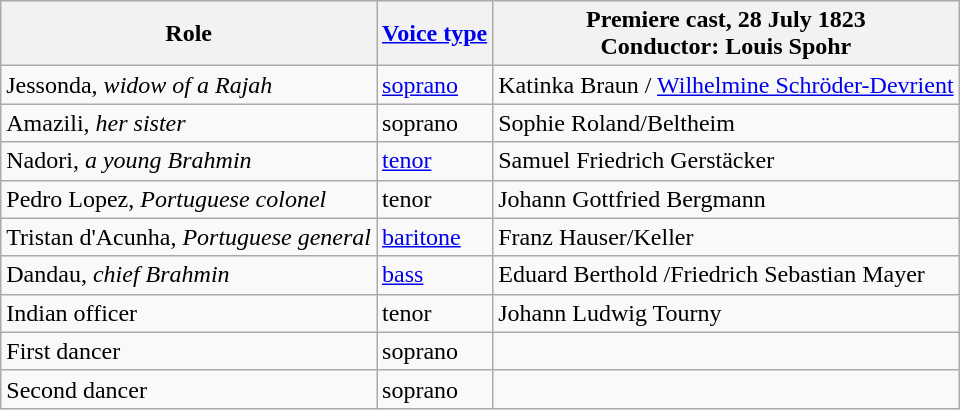<table class="wikitable">
<tr>
<th>Role</th>
<th><a href='#'>Voice type</a></th>
<th>Premiere cast, 28 July 1823<br>Conductor: Louis Spohr</th>
</tr>
<tr>
<td>Jessonda, <em>widow of a Rajah</em></td>
<td><a href='#'>soprano</a></td>
<td>Katinka Braun / <a href='#'>Wilhelmine Schröder-Devrient</a></td>
</tr>
<tr>
<td>Amazili, <em>her sister</em></td>
<td>soprano</td>
<td>Sophie Roland/Beltheim</td>
</tr>
<tr>
<td>Nadori, <em>a young Brahmin</em></td>
<td><a href='#'>tenor</a></td>
<td>Samuel Friedrich Gerstäcker</td>
</tr>
<tr>
<td>Pedro Lopez, <em>Portuguese colonel</em></td>
<td>tenor</td>
<td>Johann Gottfried Bergmann</td>
</tr>
<tr>
<td>Tristan d'Acunha, <em>Portuguese general</em></td>
<td><a href='#'>baritone</a></td>
<td>Franz Hauser/Keller</td>
</tr>
<tr>
<td>Dandau, <em>chief Brahmin</em></td>
<td><a href='#'>bass</a></td>
<td>Eduard Berthold /Friedrich Sebastian Mayer</td>
</tr>
<tr>
<td>Indian officer</td>
<td>tenor</td>
<td>Johann Ludwig Tourny</td>
</tr>
<tr>
<td>First dancer</td>
<td>soprano</td>
<td></td>
</tr>
<tr>
<td>Second dancer</td>
<td>soprano</td>
<td></td>
</tr>
</table>
